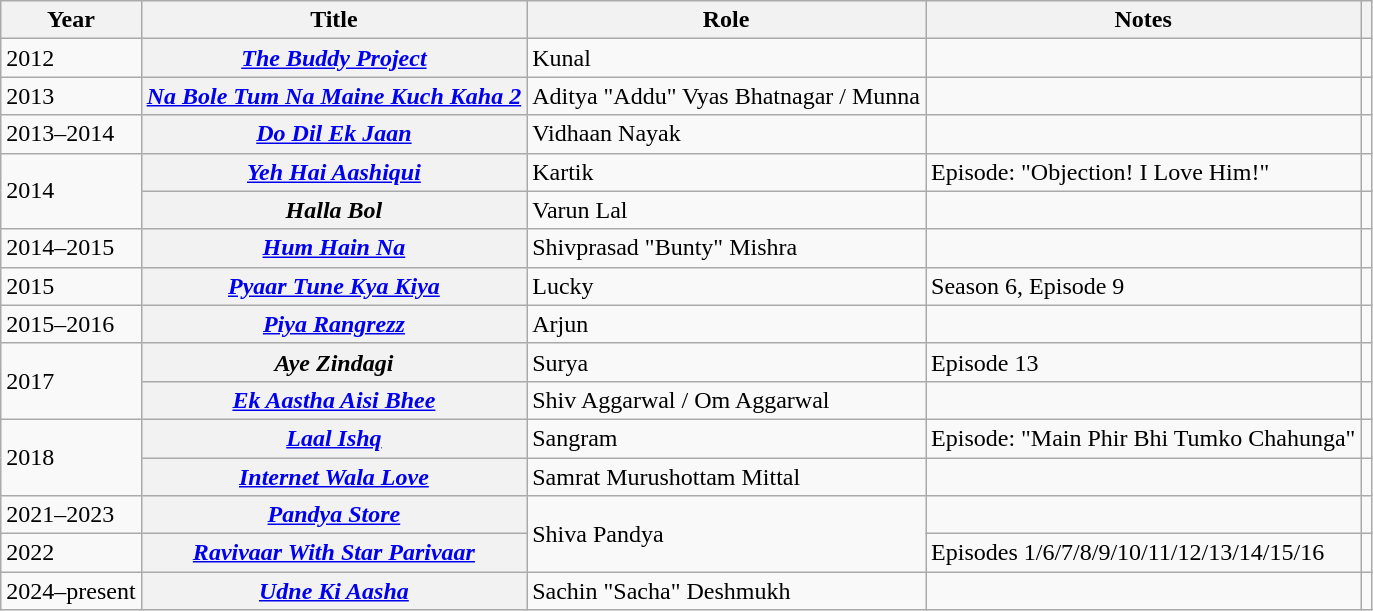<table class="wikitable plainrowheaders sortable">
<tr>
<th>Year</th>
<th>Title</th>
<th>Role</th>
<th class="unsortable">Notes</th>
<th class="unsortable"></th>
</tr>
<tr>
<td>2012</td>
<th scope="row"><em><a href='#'>The Buddy Project</a></em></th>
<td>Kunal</td>
<td></td>
<td></td>
</tr>
<tr>
<td>2013</td>
<th scope="row"><em><a href='#'>Na Bole Tum Na Maine Kuch Kaha 2</a></em></th>
<td>Aditya "Addu" Vyas Bhatnagar / Munna</td>
<td></td>
<td></td>
</tr>
<tr>
<td>2013–2014</td>
<th scope="row"><em><a href='#'>Do Dil Ek Jaan</a></em></th>
<td>Vidhaan Nayak</td>
<td></td>
<td></td>
</tr>
<tr>
<td rowspan="2">2014</td>
<th scope="row"><em><a href='#'>Yeh Hai Aashiqui</a></em></th>
<td>Kartik</td>
<td>Episode: "Objection! I Love Him!"</td>
<td></td>
</tr>
<tr>
<th scope="row"><em>Halla Bol</em></th>
<td>Varun Lal</td>
<td></td>
<td></td>
</tr>
<tr>
<td>2014–2015</td>
<th scope="row"><em><a href='#'>Hum Hain Na</a></em></th>
<td>Shivprasad "Bunty" Mishra</td>
<td></td>
<td></td>
</tr>
<tr>
<td>2015</td>
<th scope="row"><em><a href='#'>Pyaar Tune Kya Kiya</a></em></th>
<td>Lucky</td>
<td>Season 6, Episode 9</td>
<td></td>
</tr>
<tr>
<td>2015–2016</td>
<th scope="row"><em><a href='#'>Piya Rangrezz</a></em></th>
<td>Arjun</td>
<td></td>
<td></td>
</tr>
<tr>
<td rowspan="2">2017</td>
<th scope="row"><em>Aye Zindagi</em></th>
<td>Surya</td>
<td>Episode 13</td>
<td></td>
</tr>
<tr>
<th scope="row"><em><a href='#'>Ek Aastha Aisi Bhee</a></em></th>
<td>Shiv Aggarwal / Om Aggarwal</td>
<td></td>
<td></td>
</tr>
<tr>
<td rowspan="2">2018</td>
<th scope="row"><em><a href='#'>Laal Ishq</a></em></th>
<td>Sangram</td>
<td>Episode: "Main Phir Bhi Tumko Chahunga"</td>
<td></td>
</tr>
<tr>
<th scope="row"><em><a href='#'>Internet Wala Love</a></em></th>
<td>Samrat Murushottam Mittal</td>
<td></td>
<td></td>
</tr>
<tr>
<td>2021–2023</td>
<th scope="row"><em><a href='#'>Pandya Store</a></em></th>
<td rowspan="2">Shiva Pandya</td>
<td></td>
<td></td>
</tr>
<tr>
<td>2022</td>
<th scope="row"><em><a href='#'>Ravivaar With Star Parivaar</a></em></th>
<td>Episodes 1/6/7/8/9/10/11/12/13/14/15/16</td>
<td></td>
</tr>
<tr>
<td>2024–present</td>
<th scope="row"><em><a href='#'>Udne Ki Aasha</a></em></th>
<td>Sachin "Sacha" Deshmukh</td>
<td></td>
<td></td>
</tr>
</table>
